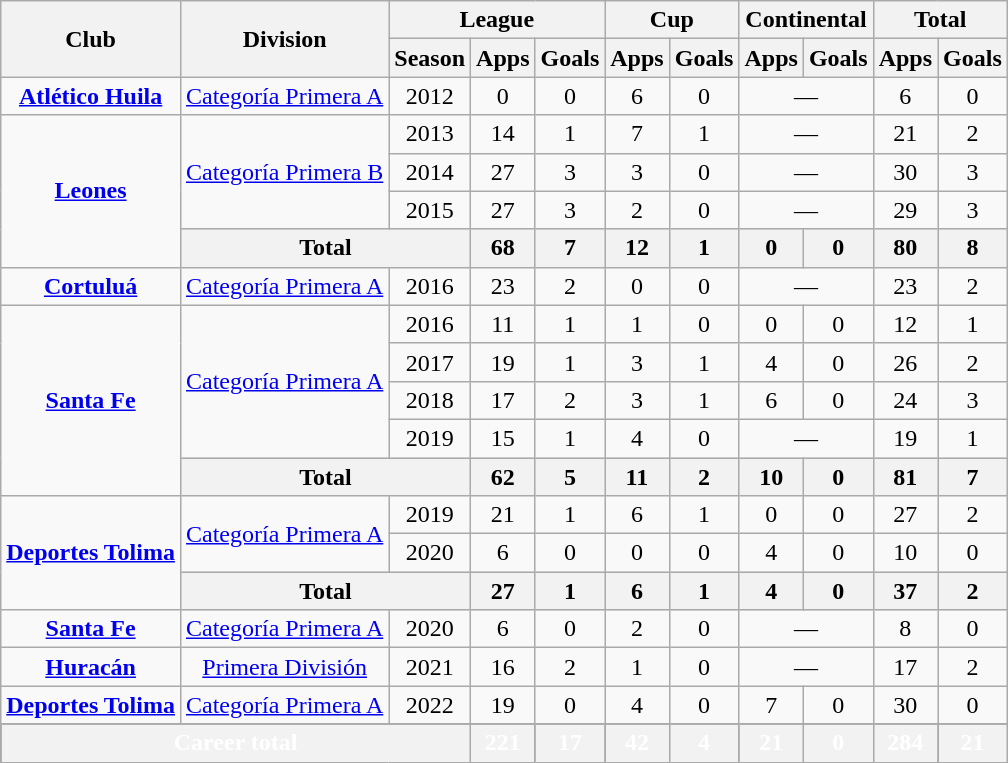<table class="wikitable" style="text-align: center">
<tr>
<th rowspan="2">Club</th>
<th rowspan="2">Division</th>
<th colspan="3">League</th>
<th colspan="2">Cup</th>
<th colspan="2">Continental</th>
<th colspan="2">Total</th>
</tr>
<tr>
<th>Season</th>
<th>Apps</th>
<th>Goals</th>
<th>Apps</th>
<th>Goals</th>
<th>Apps</th>
<th>Goals</th>
<th>Apps</th>
<th>Goals</th>
</tr>
<tr style="text-align: center;">
<td><strong><a href='#'>Atlético Huila</a></strong></td>
<td><a href='#'>Categoría Primera A</a></td>
<td>2012</td>
<td>0</td>
<td>0</td>
<td>6</td>
<td>0</td>
<td colspan="2">—</td>
<td>6</td>
<td>0</td>
</tr>
<tr style="text-align: center;">
<td rowspan="4" valign="center"><strong><a href='#'>Leones</a></strong></td>
<td rowspan="3" valign="center"><a href='#'>Categoría Primera B</a></td>
<td>2013</td>
<td>14</td>
<td>1</td>
<td>7</td>
<td>1</td>
<td colspan="2">—</td>
<td>21</td>
<td>2</td>
</tr>
<tr style="text-align: center;">
<td>2014</td>
<td>27</td>
<td>3</td>
<td>3</td>
<td>0</td>
<td colspan="2">—</td>
<td>30</td>
<td>3</td>
</tr>
<tr style="text-align: center;">
<td>2015</td>
<td>27</td>
<td>3</td>
<td>2</td>
<td>0</td>
<td colspan="2">—</td>
<td>29</td>
<td>3</td>
</tr>
<tr style="background:#DDDDDD">
<th colspan="2">Total</th>
<th>68</th>
<th>7</th>
<th>12</th>
<th>1</th>
<th>0</th>
<th>0</th>
<th>80</th>
<th>8</th>
</tr>
<tr style="text-align: center;">
<td><strong><a href='#'>Cortuluá</a></strong></td>
<td><a href='#'>Categoría Primera A</a></td>
<td>2016</td>
<td>23</td>
<td>2</td>
<td>0</td>
<td>0</td>
<td colspan="2">—</td>
<td>23</td>
<td>2</td>
</tr>
<tr style="text-align: center;">
<td rowspan="5" valign="center"><strong><a href='#'>Santa Fe</a></strong></td>
<td rowspan="4" valign="center"><a href='#'>Categoría Primera A</a></td>
<td>2016</td>
<td>11</td>
<td>1</td>
<td>1</td>
<td>0</td>
<td>0</td>
<td>0</td>
<td>12</td>
<td>1</td>
</tr>
<tr style="text-align: center;">
<td>2017</td>
<td>19</td>
<td>1</td>
<td>3</td>
<td>1</td>
<td>4</td>
<td>0</td>
<td>26</td>
<td>2</td>
</tr>
<tr style="text-align: center;">
<td>2018</td>
<td>17</td>
<td>2</td>
<td>3</td>
<td>1</td>
<td>6</td>
<td>0</td>
<td>24</td>
<td>3</td>
</tr>
<tr style="text-align: center;">
<td>2019</td>
<td>15</td>
<td>1</td>
<td>4</td>
<td>0</td>
<td colspan="2">—</td>
<td>19</td>
<td>1</td>
</tr>
<tr style="background:#DDDDDD">
<th colspan="2">Total</th>
<th>62</th>
<th>5</th>
<th>11</th>
<th>2</th>
<th>10</th>
<th>0</th>
<th>81</th>
<th>7</th>
</tr>
<tr style="text-align: center;">
<td rowspan="3" valign="center"><strong><a href='#'>Deportes Tolima</a></strong></td>
<td rowspan="2" valign="center"><a href='#'>Categoría Primera A</a></td>
<td>2019</td>
<td>21</td>
<td>1</td>
<td>6</td>
<td>1</td>
<td>0</td>
<td>0</td>
<td>27</td>
<td>2</td>
</tr>
<tr style="text-align: center;">
<td>2020</td>
<td>6</td>
<td>0</td>
<td>0</td>
<td>0</td>
<td>4</td>
<td>0</td>
<td>10</td>
<td>0</td>
</tr>
<tr style="background:#DDDDDD">
<th colspan="2">Total</th>
<th>27</th>
<th>1</th>
<th>6</th>
<th>1</th>
<th>4</th>
<th>0</th>
<th>37</th>
<th>2</th>
</tr>
<tr style="text-align: center;">
<td><strong><a href='#'>Santa Fe</a></strong></td>
<td><a href='#'>Categoría Primera A</a></td>
<td>2020</td>
<td>6</td>
<td>0</td>
<td>2</td>
<td>0</td>
<td colspan="2">—</td>
<td>8</td>
<td>0</td>
</tr>
<tr style="text-align: center;">
<td><strong><a href='#'>Huracán</a></strong></td>
<td><a href='#'>Primera División</a></td>
<td>2021</td>
<td>16</td>
<td>2</td>
<td>1</td>
<td>0</td>
<td colspan="2">—</td>
<td>17</td>
<td>2</td>
</tr>
<tr style="text-align: center;">
<td><strong><a href='#'>Deportes Tolima</a></strong></td>
<td><a href='#'>Categoría Primera A</a></td>
<td>2022</td>
<td>19</td>
<td>0</td>
<td>4</td>
<td>0</td>
<td>7</td>
<td>0</td>
<td>30</td>
<td>0</td>
</tr>
<tr style="color: white;" align="center" bgcolor="000000">
<th colspan="3" valign="center">Career total</th>
<th>221</th>
<th>17</th>
<th>42</th>
<th>4</th>
<th>21</th>
<th>0</th>
<th>284</th>
<th>21</th>
</tr>
</table>
